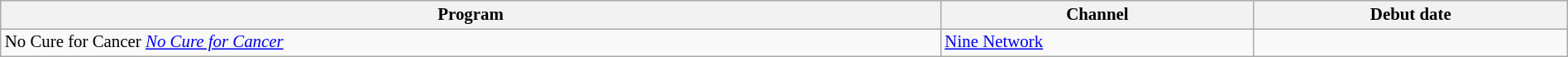<table class="wikitable sortable" width="100%" style="font-size:87%;">
<tr bgcolor="#efefef">
<th width=60%>Program</th>
<th width=20%>Channel</th>
<th width=20%>Debut date</th>
</tr>
<tr>
<td><span>No Cure for Cancer</span>  <em><a href='#'>No Cure for Cancer</a></em></td>
<td><a href='#'>Nine Network</a></td>
<td></td>
</tr>
</table>
